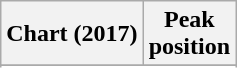<table class="wikitable plainrowheaders" style="text-align:center">
<tr>
<th scope="col">Chart (2017)</th>
<th scope="col">Peak<br>position</th>
</tr>
<tr>
</tr>
<tr>
</tr>
</table>
